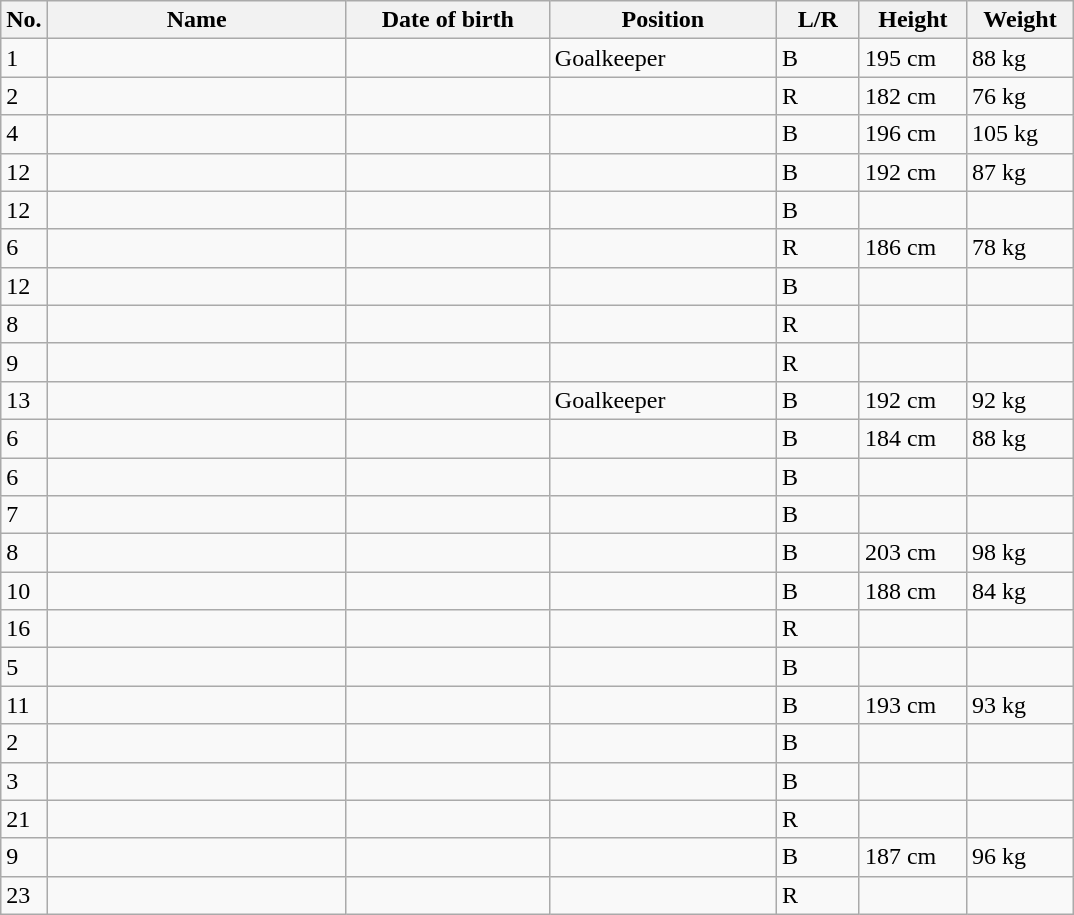<table class="wikitable sortable" style=font-size:100%; text-align:center;>
<tr>
<th>No.</th>
<th style=width:12em>Name</th>
<th style=width:8em>Date of birth</th>
<th style=width:9em>Position</th>
<th style=width:3em>L/R</th>
<th style=width:4em>Height</th>
<th style=width:4em>Weight</th>
</tr>
<tr>
<td>1</td>
<td align=left></td>
<td align=right></td>
<td>Goalkeeper</td>
<td>B</td>
<td>195 cm</td>
<td>88 kg</td>
</tr>
<tr>
<td>2</td>
<td align=left></td>
<td align=right></td>
<td></td>
<td>R</td>
<td>182 cm</td>
<td>76 kg</td>
</tr>
<tr>
<td>4</td>
<td align=left></td>
<td align=right></td>
<td></td>
<td>B</td>
<td>196 cm</td>
<td>105 kg</td>
</tr>
<tr>
<td>12</td>
<td align=left></td>
<td align=right></td>
<td></td>
<td>B</td>
<td>192 cm</td>
<td>87 kg</td>
</tr>
<tr>
<td>12</td>
<td align=left></td>
<td align=right></td>
<td></td>
<td>B</td>
<td></td>
<td></td>
</tr>
<tr>
<td>6</td>
<td align=left></td>
<td align=right></td>
<td></td>
<td>R</td>
<td>186 cm</td>
<td>78 kg</td>
</tr>
<tr>
<td>12</td>
<td align=left></td>
<td align=right></td>
<td></td>
<td>B</td>
<td></td>
<td></td>
</tr>
<tr>
<td>8</td>
<td align=left></td>
<td align=right></td>
<td></td>
<td>R</td>
<td></td>
<td></td>
</tr>
<tr>
<td>9</td>
<td align=left></td>
<td align=right></td>
<td></td>
<td>R</td>
<td></td>
<td></td>
</tr>
<tr>
<td>13</td>
<td align=left></td>
<td align=right></td>
<td>Goalkeeper</td>
<td>B</td>
<td>192 cm</td>
<td>92 kg</td>
</tr>
<tr>
<td>6</td>
<td align=left></td>
<td align=right></td>
<td></td>
<td>B</td>
<td>184 cm</td>
<td>88 kg</td>
</tr>
<tr>
<td>6</td>
<td align=left></td>
<td align=right></td>
<td></td>
<td>B</td>
<td></td>
<td></td>
</tr>
<tr>
<td>7</td>
<td align=left></td>
<td align=right></td>
<td></td>
<td>B</td>
<td></td>
<td></td>
</tr>
<tr>
<td>8</td>
<td align=left></td>
<td align=right></td>
<td></td>
<td>B</td>
<td>203 cm</td>
<td>98 kg</td>
</tr>
<tr>
<td>10</td>
<td align=left></td>
<td align=right></td>
<td></td>
<td>B</td>
<td>188 cm</td>
<td>84 kg</td>
</tr>
<tr>
<td>16</td>
<td align=left></td>
<td align=right></td>
<td></td>
<td>R</td>
<td></td>
<td></td>
</tr>
<tr>
<td>5</td>
<td align=left></td>
<td align=right></td>
<td></td>
<td>B</td>
<td></td>
<td></td>
</tr>
<tr>
<td>11</td>
<td align=left></td>
<td align=right></td>
<td></td>
<td>B</td>
<td>193 cm</td>
<td>93 kg</td>
</tr>
<tr>
<td>2</td>
<td align=left></td>
<td align=right></td>
<td></td>
<td>B</td>
<td></td>
<td></td>
</tr>
<tr>
<td>3</td>
<td align=left></td>
<td align=right></td>
<td></td>
<td>B</td>
<td></td>
<td></td>
</tr>
<tr>
<td>21</td>
<td align=left></td>
<td align=right></td>
<td></td>
<td>R</td>
<td></td>
<td></td>
</tr>
<tr>
<td>9</td>
<td align=left></td>
<td align=right></td>
<td></td>
<td>B</td>
<td>187 cm</td>
<td>96 kg</td>
</tr>
<tr>
<td>23</td>
<td align=left></td>
<td align=right></td>
<td></td>
<td>R</td>
<td></td>
<td></td>
</tr>
</table>
